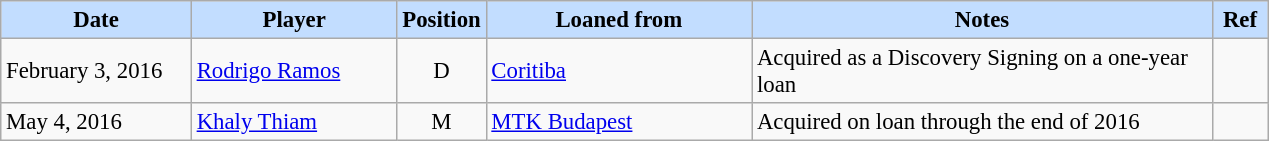<table class="wikitable" style="text-align:left; font-size:95%;">
<tr>
<th style="background:#c2ddff; width:120px;">Date</th>
<th style="background:#c2ddff; width:130px;">Player</th>
<th style="background:#c2ddff; width:50px;">Position</th>
<th style="background:#c2ddff; width:170px;">Loaned from</th>
<th style="background:#c2ddff; width:300px;">Notes</th>
<th style="background:#c2ddff; width:30px;">Ref</th>
</tr>
<tr>
<td>February 3, 2016</td>
<td> <a href='#'>Rodrigo Ramos</a></td>
<td align=center>D</td>
<td> <a href='#'>Coritiba</a></td>
<td>Acquired as a Discovery Signing on a one-year loan</td>
<td></td>
</tr>
<tr>
<td>May 4, 2016</td>
<td> <a href='#'>Khaly Thiam</a></td>
<td align=center>M</td>
<td> <a href='#'>MTK Budapest</a></td>
<td>Acquired on loan through the end of 2016</td>
<td></td>
</tr>
</table>
